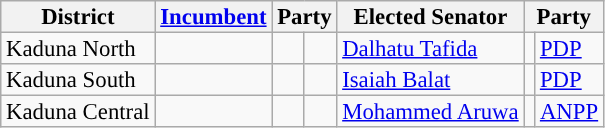<table class="sortable wikitable" style="font-size:95%;line-height:14px;">
<tr>
<th class="unsortable">District</th>
<th class="unsortable"><a href='#'>Incumbent</a></th>
<th colspan="2">Party</th>
<th class="unsortable">Elected Senator</th>
<th colspan="2">Party</th>
</tr>
<tr>
<td>Kaduna North</td>
<td></td>
<td></td>
<td></td>
<td><a href='#'>Dalhatu Tafida</a></td>
<td style="background:"></td>
<td><a href='#'>PDP</a></td>
</tr>
<tr>
<td>Kaduna South</td>
<td></td>
<td></td>
<td></td>
<td><a href='#'>Isaiah Balat</a></td>
<td style="background:"></td>
<td><a href='#'>PDP</a></td>
</tr>
<tr>
<td>Kaduna Central</td>
<td></td>
<td></td>
<td></td>
<td><a href='#'>Mohammed Aruwa</a></td>
<td style="background:"></td>
<td><a href='#'>ANPP</a></td>
</tr>
</table>
